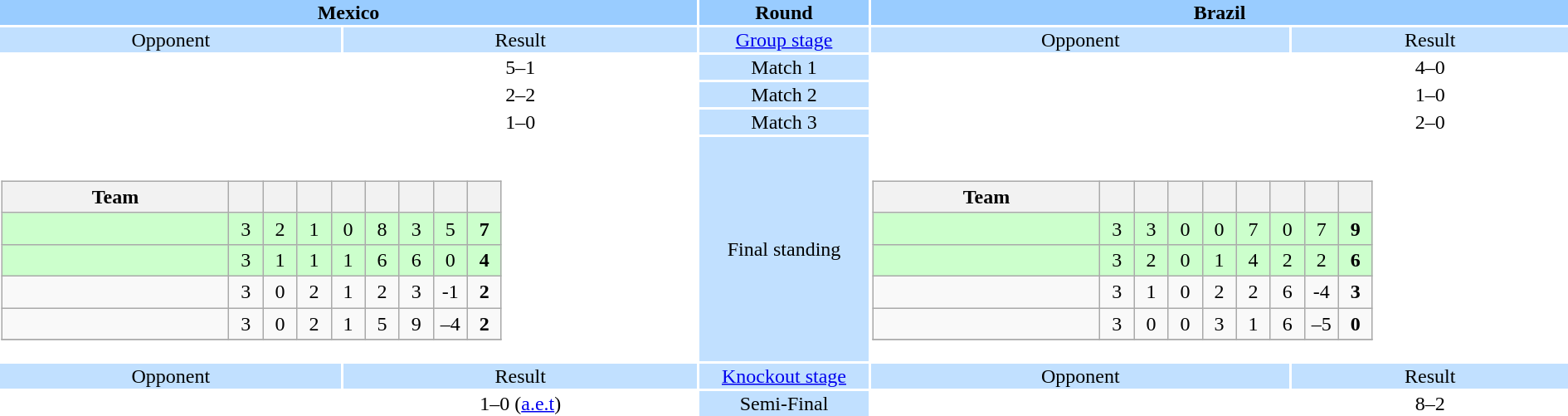<table style="width:100%; text-align:center;">
<tr style="vertical-align:top; background:#9cf;">
<th colspan=2 style="width:1*">Mexico</th>
<th>Round</th>
<th colspan=2 style="width:1*">Brazil</th>
</tr>
<tr style="vertical-align:top; background:#c1e0ff;">
<td>Opponent</td>
<td>Result</td>
<td><a href='#'>Group stage</a></td>
<td>Opponent</td>
<td>Result</td>
</tr>
<tr>
<td></td>
<td>5–1</td>
<td style="background:#c1e0ff;">Match 1</td>
<td></td>
<td>4–0</td>
</tr>
<tr>
<td></td>
<td>2–2</td>
<td style="background:#c1e0ff;">Match 2</td>
<td></td>
<td>1–0</td>
</tr>
<tr>
<td></td>
<td>1–0</td>
<td style="background:#c1e0ff;">Match 3</td>
<td></td>
<td>2–0</td>
</tr>
<tr>
<td colspan="2" style="text-align:center;"><br><table class="wikitable" style="text-align: center;">
<tr>
<th style="width:175px;">Team</th>
<th width="20"></th>
<th width="20"></th>
<th width="20"></th>
<th width="20"></th>
<th width="20"></th>
<th width="20"></th>
<th width="20"></th>
<th width="20"></th>
</tr>
<tr style="background:#ccffcc;">
<td align=left><strong></strong></td>
<td>3</td>
<td>2</td>
<td>1</td>
<td>0</td>
<td>8</td>
<td>3</td>
<td>5</td>
<td><strong>7</strong></td>
</tr>
<tr style="background:#ccffcc;">
<td align=left></td>
<td>3</td>
<td>1</td>
<td>1</td>
<td>1</td>
<td>6</td>
<td>6</td>
<td>0</td>
<td><strong>4</strong></td>
</tr>
<tr>
<td align=left></td>
<td>3</td>
<td>0</td>
<td>2</td>
<td>1</td>
<td>2</td>
<td>3</td>
<td>-1</td>
<td><strong>2</strong></td>
</tr>
<tr>
<td align=left></td>
<td>3</td>
<td>0</td>
<td>2</td>
<td>1</td>
<td>5</td>
<td>9</td>
<td>–4</td>
<td><strong>2</strong></td>
</tr>
<tr>
</tr>
</table>
</td>
<td style="background:#c1e0ff;">Final standing</td>
<td colspan="2" style="text-align:center;"><br><table class="wikitable" style="text-align: center;">
<tr>
<th style="width:175px;">Team</th>
<th width="20"></th>
<th width="20"></th>
<th width="20"></th>
<th width="20"></th>
<th width="20"></th>
<th width="20"></th>
<th width="20"></th>
<th width="20"></th>
</tr>
<tr style="background:#ccffcc;">
<td align=left><strong></strong></td>
<td>3</td>
<td>3</td>
<td>0</td>
<td>0</td>
<td>7</td>
<td>0</td>
<td>7</td>
<td><strong>9</strong></td>
</tr>
<tr style="background:#ccffcc;">
<td align=left></td>
<td>3</td>
<td>2</td>
<td>0</td>
<td>1</td>
<td>4</td>
<td>2</td>
<td>2</td>
<td><strong>6</strong></td>
</tr>
<tr>
<td align=left></td>
<td>3</td>
<td>1</td>
<td>0</td>
<td>2</td>
<td>2</td>
<td>6</td>
<td>-4</td>
<td><strong>3</strong></td>
</tr>
<tr>
<td align=left></td>
<td>3</td>
<td>0</td>
<td>0</td>
<td>3</td>
<td>1</td>
<td>6</td>
<td>–5</td>
<td><strong>0</strong></td>
</tr>
<tr>
</tr>
</table>
</td>
</tr>
<tr style="vertical-align:top; background:#c1e0ff;">
<td>Opponent</td>
<td>Result</td>
<td><a href='#'>Knockout stage</a></td>
<td>Opponent</td>
<td>Result</td>
</tr>
<tr>
<td></td>
<td>1–0 (<a href='#'>a.e.t</a>)</td>
<td style="background:#c1e0ff;">Semi-Final</td>
<td></td>
<td>8–2</td>
</tr>
<tr>
</tr>
</table>
